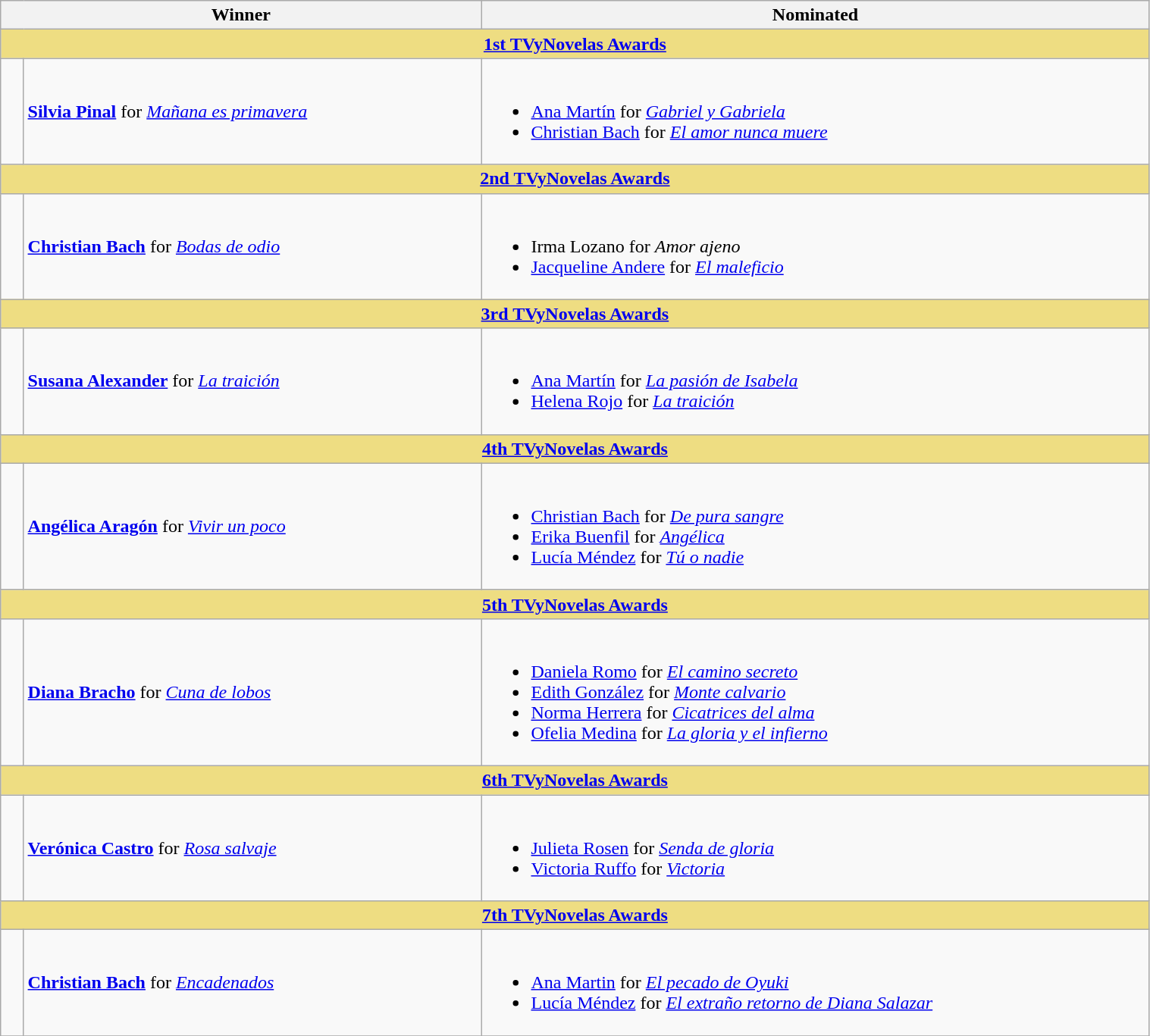<table class="wikitable" width=80%>
<tr align=center>
<th width="150px;" colspan=2; align="center">Winner</th>
<th width="580px;" align="center">Nominated</th>
</tr>
<tr>
<th colspan=9 style="background:#EEDD82;"  align="center"><strong><a href='#'>1st TVyNovelas Awards</a></strong></th>
</tr>
<tr>
<td width=2%></td>
<td><strong><a href='#'>Silvia Pinal</a></strong> for <em><a href='#'>Mañana es primavera</a></em></td>
<td><br><ul><li><a href='#'>Ana Martín</a> for <em><a href='#'>Gabriel y Gabriela</a></em></li><li><a href='#'>Christian Bach</a> for <em><a href='#'>El amor nunca muere</a></em></li></ul></td>
</tr>
<tr>
<th colspan=9 style="background:#EEDD82;"  align="center"><strong><a href='#'>2nd TVyNovelas Awards</a></strong></th>
</tr>
<tr>
<td width=2%></td>
<td><strong><a href='#'>Christian Bach</a></strong> for <em><a href='#'>Bodas de odio</a></em></td>
<td><br><ul><li>Irma Lozano for <em>Amor ajeno</em></li><li><a href='#'>Jacqueline Andere</a> for <em><a href='#'>El maleficio</a></em></li></ul></td>
</tr>
<tr>
<th colspan=9 style="background:#EEDD82;"  align="center"><strong><a href='#'>3rd TVyNovelas Awards</a></strong></th>
</tr>
<tr>
<td width=2%></td>
<td><strong><a href='#'>Susana Alexander</a></strong> for <em><a href='#'>La traición</a></em></td>
<td><br><ul><li><a href='#'>Ana Martín</a> for <em><a href='#'>La pasión de Isabela</a></em></li><li><a href='#'>Helena Rojo</a> for <em><a href='#'>La traición</a></em></li></ul></td>
</tr>
<tr>
<th colspan=9 style="background:#EEDD82;"  align="center"><strong><a href='#'>4th TVyNovelas Awards</a></strong></th>
</tr>
<tr>
<td width=2%></td>
<td><strong><a href='#'>Angélica Aragón</a></strong> for <em><a href='#'>Vivir un poco</a></em></td>
<td><br><ul><li><a href='#'>Christian Bach</a> for <em><a href='#'>De pura sangre</a></em></li><li><a href='#'>Erika Buenfil</a> for <em><a href='#'>Angélica</a></em></li><li><a href='#'>Lucía Méndez</a> for <em><a href='#'>Tú o nadie</a></em></li></ul></td>
</tr>
<tr>
<th colspan=9 style="background:#EEDD82;"  align="center"><strong><a href='#'>5th TVyNovelas Awards</a></strong></th>
</tr>
<tr>
<td width=2%></td>
<td><strong><a href='#'>Diana Bracho</a></strong> for <em><a href='#'>Cuna de lobos</a></em></td>
<td><br><ul><li><a href='#'>Daniela Romo</a> for <em><a href='#'>El camino secreto</a></em></li><li><a href='#'>Edith González</a> for <em><a href='#'>Monte calvario</a></em></li><li><a href='#'>Norma Herrera</a> for <em><a href='#'>Cicatrices del alma</a></em></li><li><a href='#'>Ofelia Medina</a> for <em><a href='#'>La gloria y el infierno</a></em></li></ul></td>
</tr>
<tr>
<th colspan=9 style="background:#EEDD82;"  align="center"><strong><a href='#'>6th TVyNovelas Awards</a></strong></th>
</tr>
<tr>
<td width=2%></td>
<td><strong><a href='#'>Verónica Castro</a></strong> for <em><a href='#'>Rosa salvaje</a></em></td>
<td><br><ul><li><a href='#'>Julieta Rosen</a> for <em><a href='#'>Senda de gloria</a></em></li><li><a href='#'>Victoria Ruffo</a> for <em><a href='#'>Victoria</a></em></li></ul></td>
</tr>
<tr>
<th colspan=9 style="background:#EEDD82;"  align="center"><strong><a href='#'>7th TVyNovelas Awards</a></strong></th>
</tr>
<tr>
<td width=2%></td>
<td><strong><a href='#'>Christian Bach</a></strong> for <em><a href='#'>Encadenados</a></em></td>
<td><br><ul><li><a href='#'>Ana Martin</a> for <em><a href='#'>El pecado de Oyuki</a></em></li><li><a href='#'>Lucía Méndez</a> for <em><a href='#'>El extraño retorno de Diana Salazar</a></em></li></ul></td>
</tr>
<tr>
</tr>
</table>
